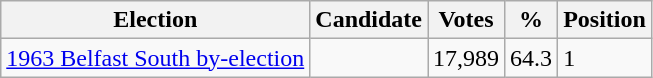<table class="wikitable sortable">
<tr>
<th>Election</th>
<th>Candidate</th>
<th>Votes</th>
<th>%</th>
<th>Position</th>
</tr>
<tr>
<td><a href='#'>1963 Belfast South by-election</a></td>
<td></td>
<td>17,989</td>
<td>64.3</td>
<td>1</td>
</tr>
</table>
